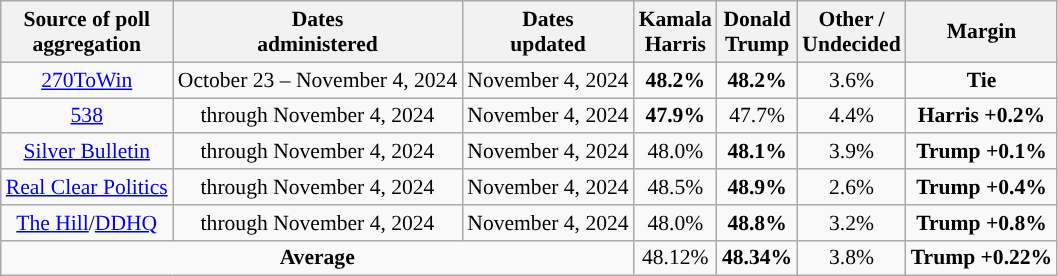<table class="wikitable sortable" style="text-align:center;font-size:90%;line-height:17px">
<tr>
<th>Source of poll<br>aggregation</th>
<th>Dates<br>administered</th>
<th>Dates<br>updated</th>
<th class="unsortable">Kamala<br>Harris<br><small></small></th>
<th class="unsortable">Donald<br>Trump<br><small></small></th>
<th>Other /<br>Undecided<br></th>
<th>Margin</th>
</tr>
<tr>
<td><a href='#'>270ToWin</a></td>
<td>October 23 – November 4, 2024</td>
<td>November 4, 2024</td>
<td><strong>48.2%</strong></td>
<td><strong>48.2%</strong></td>
<td>3.6%</td>
<td><strong>Tie</strong></td>
</tr>
<tr>
<td><a href='#'>538</a></td>
<td>through November 4, 2024</td>
<td>November 4, 2024</td>
<td style="color:black;background-color:"><strong>47.9%</strong></td>
<td>47.7%</td>
<td>4.4%</td>
<td style="color:black;background-color:"><strong>Harris +0.2%</strong></td>
</tr>
<tr>
<td><a href='#'>Silver Bulletin</a></td>
<td>through November 4, 2024</td>
<td>November 4, 2024</td>
<td>48.0%</td>
<td style="background-color:"><strong>48.1%</strong></td>
<td>3.9%</td>
<td style="background-color:"><strong>Trump +0.1%</strong></td>
</tr>
<tr>
<td><a href='#'>Real Clear Politics</a></td>
<td>through November 4, 2024</td>
<td>November 4, 2024</td>
<td>48.5%</td>
<td style="background-color:"><strong>48.9%</strong></td>
<td>2.6%</td>
<td style="background-color:"><strong>Trump +0.4%</strong></td>
</tr>
<tr>
<td><a href='#'>The Hill</a>/<a href='#'>DDHQ</a></td>
<td>through November 4, 2024</td>
<td>November 4, 2024</td>
<td>48.0%</td>
<td style="background-color:"><strong>48.8%</strong></td>
<td>3.2%</td>
<td style="background-color:"><strong>Trump +0.8%</strong></td>
</tr>
<tr>
<td colspan="3"><strong>Average</strong></td>
<td>48.12%</td>
<td style="background-color:"><strong>48.34%</strong></td>
<td>3.8%</td>
<td style="background-color:"><strong>Trump +0.22%</strong></td>
</tr>
</table>
